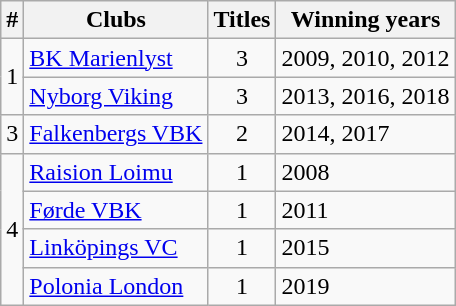<table class="wikitable">
<tr>
<th>#</th>
<th>Clubs</th>
<th>Titles</th>
<th>Winning years</th>
</tr>
<tr>
<td rowspan=2>1</td>
<td>  <a href='#'>BK Marienlyst</a></td>
<td align="center">3</td>
<td>2009, 2010, 2012</td>
</tr>
<tr>
<td>  <a href='#'>Nyborg Viking</a></td>
<td align=center>3</td>
<td>2013, 2016, 2018</td>
</tr>
<tr>
<td>3</td>
<td>  <a href='#'>Falkenbergs VBK</a></td>
<td align=center>2</td>
<td>2014, 2017</td>
</tr>
<tr>
<td rowspan=4>4</td>
<td>  <a href='#'>Raision Loimu</a></td>
<td align=center>1</td>
<td>2008</td>
</tr>
<tr>
<td>  <a href='#'>Førde VBK</a></td>
<td align=center>1</td>
<td>2011</td>
</tr>
<tr>
<td>  <a href='#'>Linköpings VC</a></td>
<td align=center>1</td>
<td>2015</td>
</tr>
<tr>
<td>  <a href='#'>Polonia London</a></td>
<td align=center>1</td>
<td>2019</td>
</tr>
</table>
